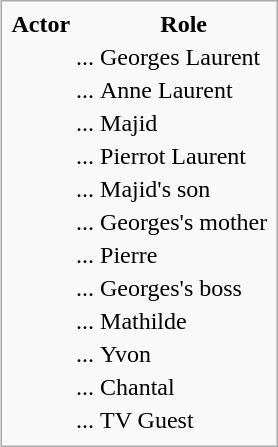<table class="infobox">
<tr>
<th>Actor</th>
<th class="unsortable"></th>
<th>Role </th>
</tr>
<tr>
<td></td>
<td>...</td>
<td>Georges Laurent</td>
</tr>
<tr>
<td></td>
<td>...</td>
<td>Anne Laurent</td>
</tr>
<tr>
<td></td>
<td>...</td>
<td>Majid</td>
</tr>
<tr>
<td></td>
<td>...</td>
<td>Pierrot Laurent</td>
</tr>
<tr>
<td></td>
<td>...</td>
<td>Majid's son</td>
</tr>
<tr>
<td></td>
<td>...</td>
<td>Georges's mother</td>
</tr>
<tr>
<td></td>
<td>...</td>
<td>Pierre</td>
</tr>
<tr>
<td></td>
<td>...</td>
<td>Georges's boss</td>
</tr>
<tr>
<td></td>
<td>...</td>
<td>Mathilde</td>
</tr>
<tr>
<td></td>
<td>...</td>
<td>Yvon</td>
</tr>
<tr>
<td></td>
<td>...</td>
<td>Chantal</td>
</tr>
<tr>
<td></td>
<td>...</td>
<td>TV Guest</td>
</tr>
<tr>
</tr>
</table>
